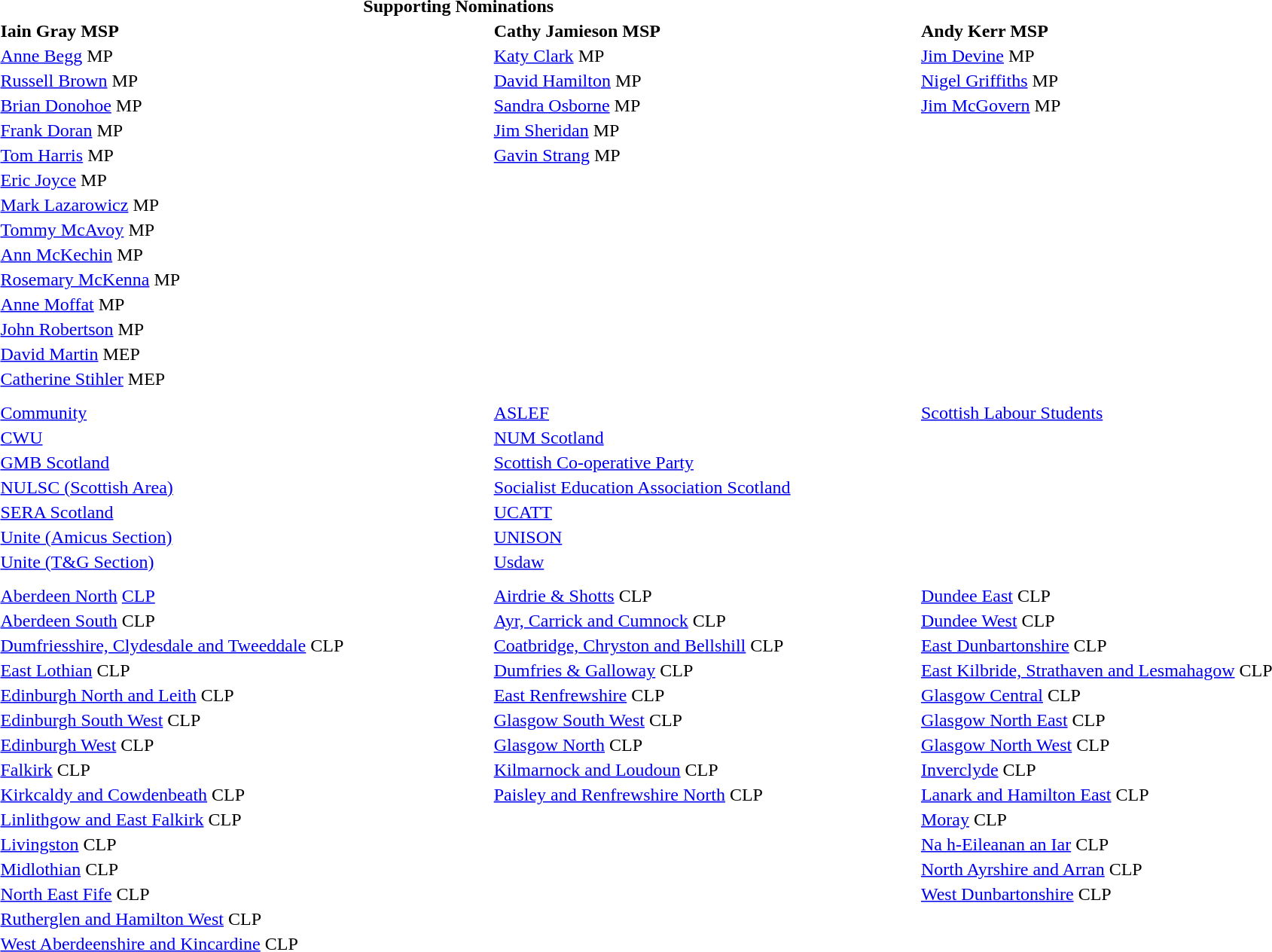<table class="collapsible collapsed" style="width:100%;">
<tr>
<th colspan="2">Supporting Nominations</th>
</tr>
<tr>
<td><strong>Iain Gray MSP</strong></td>
<td><strong>Cathy Jamieson MSP</strong></td>
<td><strong>Andy Kerr MSP</strong></td>
</tr>
<tr>
<td><a href='#'>Anne Begg</a> MP</td>
<td><a href='#'>Katy Clark</a> MP</td>
<td><a href='#'>Jim Devine</a> MP</td>
</tr>
<tr>
<td><a href='#'>Russell Brown</a> MP</td>
<td><a href='#'>David Hamilton</a> MP</td>
<td><a href='#'>Nigel Griffiths</a> MP</td>
</tr>
<tr>
<td><a href='#'>Brian Donohoe</a> MP</td>
<td><a href='#'>Sandra Osborne</a> MP</td>
<td><a href='#'>Jim McGovern</a> MP</td>
</tr>
<tr>
<td><a href='#'>Frank Doran</a> MP</td>
<td><a href='#'>Jim Sheridan</a> MP</td>
<td></td>
</tr>
<tr>
<td><a href='#'>Tom Harris</a> MP</td>
<td><a href='#'>Gavin Strang</a> MP</td>
<td></td>
</tr>
<tr>
<td><a href='#'>Eric Joyce</a> MP</td>
<td></td>
<td></td>
</tr>
<tr>
<td><a href='#'>Mark Lazarowicz</a> MP</td>
<td></td>
<td></td>
</tr>
<tr>
<td><a href='#'>Tommy McAvoy</a> MP</td>
<td></td>
<td></td>
</tr>
<tr>
<td><a href='#'>Ann McKechin</a> MP</td>
<td></td>
<td></td>
</tr>
<tr>
<td><a href='#'>Rosemary McKenna</a> MP</td>
<td></td>
<td></td>
</tr>
<tr>
<td><a href='#'>Anne Moffat</a> MP</td>
<td></td>
<td></td>
</tr>
<tr>
<td><a href='#'>John Robertson</a> MP</td>
<td></td>
<td></td>
</tr>
<tr>
<td><a href='#'>David Martin</a> MEP</td>
<td></td>
<td></td>
</tr>
<tr>
<td><a href='#'>Catherine Stihler</a> MEP</td>
<td></td>
<td></td>
</tr>
<tr>
<td></td>
</tr>
<tr>
<td></td>
</tr>
<tr>
<td><a href='#'>Community</a></td>
<td><a href='#'>ASLEF</a></td>
<td><a href='#'>Scottish Labour Students</a></td>
</tr>
<tr>
<td><a href='#'>CWU</a></td>
<td><a href='#'>NUM Scotland</a></td>
<td></td>
</tr>
<tr>
<td><a href='#'>GMB Scotland</a></td>
<td><a href='#'>Scottish Co-operative Party</a></td>
<td></td>
</tr>
<tr>
<td><a href='#'>NULSC (Scottish Area)</a></td>
<td><a href='#'>Socialist Education Association Scotland</a></td>
<td></td>
</tr>
<tr>
<td><a href='#'>SERA Scotland</a></td>
<td><a href='#'>UCATT</a></td>
<td></td>
</tr>
<tr>
<td><a href='#'>Unite (Amicus Section)</a></td>
<td><a href='#'>UNISON</a></td>
<td></td>
</tr>
<tr>
<td><a href='#'>Unite (T&G Section)</a></td>
<td><a href='#'>Usdaw</a></td>
<td></td>
</tr>
<tr>
<td></td>
</tr>
<tr>
<td></td>
</tr>
<tr>
<td><a href='#'>Aberdeen North</a> <a href='#'>CLP</a></td>
<td><a href='#'>Airdrie & Shotts</a> CLP</td>
<td><a href='#'>Dundee East</a> CLP</td>
</tr>
<tr>
<td><a href='#'>Aberdeen South</a> CLP</td>
<td><a href='#'>Ayr, Carrick and Cumnock</a> CLP</td>
<td><a href='#'>Dundee West</a> CLP</td>
</tr>
<tr>
<td><a href='#'>Dumfriesshire, Clydesdale and Tweeddale</a> CLP</td>
<td><a href='#'>Coatbridge, Chryston and Bellshill</a> CLP</td>
<td><a href='#'>East Dunbartonshire</a> CLP</td>
</tr>
<tr>
<td><a href='#'>East Lothian</a> CLP</td>
<td><a href='#'>Dumfries & Galloway</a> CLP</td>
<td><a href='#'>East Kilbride, Strathaven and Lesmahagow</a> CLP</td>
</tr>
<tr>
<td><a href='#'>Edinburgh North and Leith</a> CLP</td>
<td><a href='#'>East Renfrewshire</a> CLP</td>
<td><a href='#'>Glasgow Central</a> CLP</td>
</tr>
<tr>
<td><a href='#'>Edinburgh South West</a> CLP</td>
<td><a href='#'>Glasgow South West</a> CLP</td>
<td><a href='#'>Glasgow North East</a> CLP</td>
</tr>
<tr>
<td><a href='#'>Edinburgh West</a> CLP</td>
<td><a href='#'>Glasgow North</a> CLP</td>
<td><a href='#'>Glasgow North West</a> CLP</td>
</tr>
<tr>
<td><a href='#'>Falkirk</a> CLP</td>
<td><a href='#'>Kilmarnock and Loudoun</a> CLP</td>
<td><a href='#'>Inverclyde</a> CLP</td>
</tr>
<tr>
<td><a href='#'>Kirkcaldy and Cowdenbeath</a> CLP</td>
<td><a href='#'>Paisley and Renfrewshire North</a> CLP</td>
<td><a href='#'>Lanark and Hamilton East</a> CLP</td>
</tr>
<tr>
<td><a href='#'>Linlithgow and East Falkirk</a> CLP</td>
<td></td>
<td><a href='#'>Moray</a> CLP</td>
</tr>
<tr>
<td><a href='#'>Livingston</a> CLP</td>
<td></td>
<td><a href='#'>Na h-Eileanan an Iar</a> CLP</td>
</tr>
<tr>
<td><a href='#'>Midlothian</a> CLP</td>
<td></td>
<td><a href='#'>North Ayrshire and Arran</a> CLP</td>
</tr>
<tr>
<td><a href='#'>North East Fife</a> CLP</td>
<td></td>
<td><a href='#'>West Dunbartonshire</a> CLP</td>
</tr>
<tr>
<td><a href='#'>Rutherglen and Hamilton West</a> CLP</td>
<td></td>
<td></td>
</tr>
<tr>
<td><a href='#'>West Aberdeenshire and Kincardine</a> CLP</td>
<td></td>
<td></td>
</tr>
</table>
